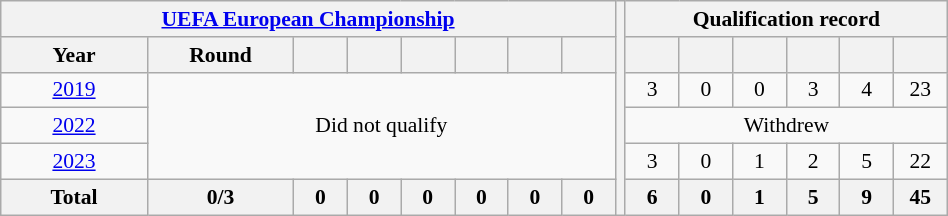<table class="wikitable" width=50% style="text-align: center;font-size:90%;">
<tr>
<th colspan=8><a href='#'>UEFA European Championship</a></th>
<th width=1% rowspan=20></th>
<th colspan=8>Qualification record</th>
</tr>
<tr>
<th width=80>Year</th>
<th width=80>Round</th>
<th width=25></th>
<th width=25></th>
<th width=25></th>
<th width=25></th>
<th width=25></th>
<th width=25></th>
<th width=25></th>
<th width=25></th>
<th width=25></th>
<th width=25></th>
<th width=25></th>
<th width=25></th>
</tr>
<tr>
<td> <a href='#'>2019</a></td>
<td colspan=7 rowspan=3>Did not  qualify</td>
<td>3</td>
<td>0</td>
<td>0</td>
<td>3</td>
<td>4</td>
<td>23</td>
</tr>
<tr>
<td> <a href='#'>2022</a></td>
<td colspan=7>Withdrew</td>
</tr>
<tr>
<td> <a href='#'>2023</a></td>
<td>3</td>
<td>0</td>
<td>1</td>
<td>2</td>
<td>5</td>
<td>22</td>
</tr>
<tr>
<th>Total</th>
<th>0/3</th>
<th>0</th>
<th>0</th>
<th>0</th>
<th>0</th>
<th>0</th>
<th>0</th>
<th>6</th>
<th>0</th>
<th>1</th>
<th>5</th>
<th>9</th>
<th>45</th>
</tr>
</table>
